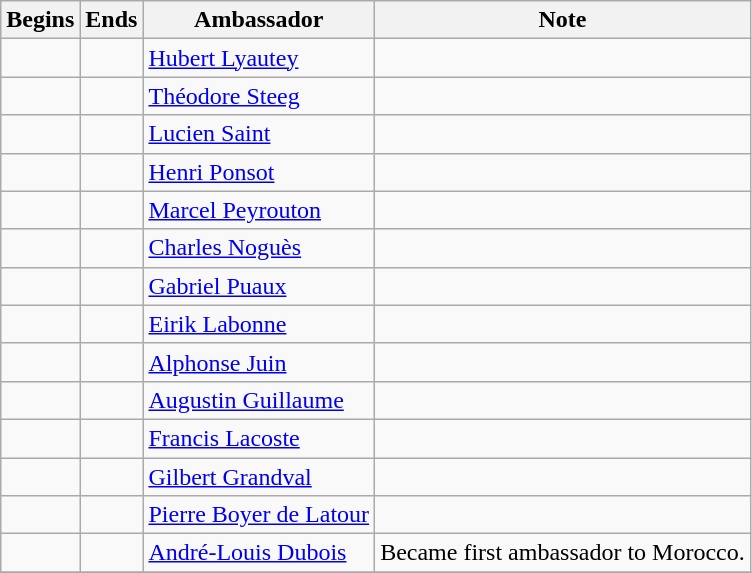<table class="wikitable">
<tr>
<th>Begins</th>
<th>Ends</th>
<th>Ambassador</th>
<th>Note</th>
</tr>
<tr>
<td align="center"></td>
<td align="center"></td>
<td><a href='#'>Hubert Lyautey</a></td>
<td></td>
</tr>
<tr>
<td align="center"></td>
<td align="center"></td>
<td><a href='#'>Théodore Steeg</a></td>
<td></td>
</tr>
<tr>
<td align="center"></td>
<td align="center"></td>
<td><a href='#'>Lucien Saint</a></td>
<td></td>
</tr>
<tr>
<td align="center"></td>
<td align="center"></td>
<td><a href='#'>Henri Ponsot</a></td>
<td></td>
</tr>
<tr>
<td align="center"></td>
<td align="center"></td>
<td><a href='#'>Marcel Peyrouton</a></td>
<td></td>
</tr>
<tr>
<td align="center"></td>
<td align="center"></td>
<td><a href='#'>Charles Noguès</a></td>
<td></td>
</tr>
<tr>
<td align="center"></td>
<td align="center"></td>
<td><a href='#'>Gabriel Puaux</a></td>
<td></td>
</tr>
<tr>
<td align="center"></td>
<td align="center"></td>
<td><a href='#'>Eirik Labonne</a></td>
<td></td>
</tr>
<tr>
<td align="center"></td>
<td align="center"></td>
<td><a href='#'>Alphonse Juin</a></td>
<td></td>
</tr>
<tr>
<td align="center"></td>
<td align="center"></td>
<td><a href='#'>Augustin Guillaume</a></td>
<td></td>
</tr>
<tr>
<td align="center"></td>
<td align="center"></td>
<td><a href='#'>Francis Lacoste</a></td>
<td></td>
</tr>
<tr>
<td align="center"></td>
<td align="center"></td>
<td><a href='#'>Gilbert Grandval</a></td>
<td></td>
</tr>
<tr>
<td align="center"></td>
<td align="center"></td>
<td><a href='#'>Pierre Boyer de Latour</a></td>
<td></td>
</tr>
<tr>
<td align="center"></td>
<td align="center"></td>
<td><a href='#'>André-Louis Dubois</a></td>
<td>Became first ambassador to Morocco.</td>
</tr>
<tr>
</tr>
</table>
